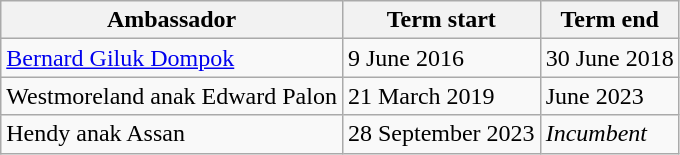<table class=wikitable>
<tr>
<th>Ambassador</th>
<th>Term start</th>
<th>Term end</th>
</tr>
<tr>
<td><a href='#'>Bernard Giluk Dompok</a></td>
<td>9 June 2016</td>
<td>30 June 2018</td>
</tr>
<tr>
<td>Westmoreland anak Edward Palon</td>
<td>21 March 2019</td>
<td>June 2023</td>
</tr>
<tr>
<td>Hendy anak Assan</td>
<td>28 September 2023</td>
<td><em>Incumbent</em></td>
</tr>
</table>
